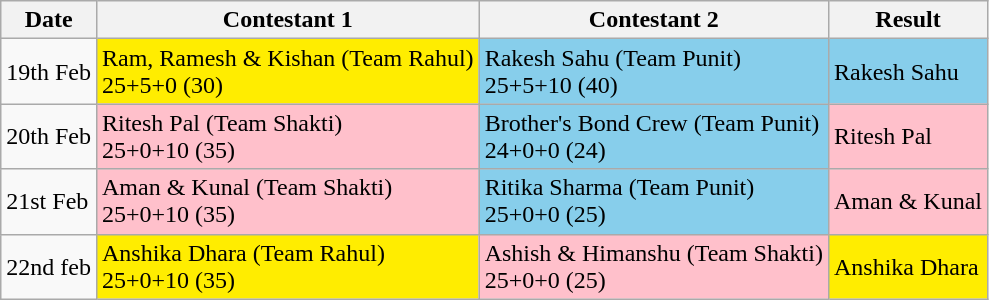<table class="wikitable">
<tr>
<th>Date</th>
<th>Contestant 1</th>
<th>Contestant 2</th>
<th>Result</th>
</tr>
<tr>
<td>19th Feb</td>
<td style="background:#ffed00;">Ram, Ramesh & Kishan (Team Rahul)<br>25+5+0 (30)</td>
<td style="background:#87ceeb;">Rakesh Sahu (Team Punit)<br>25+5+10 (40)</td>
<td style="background:#87ceeb;">Rakesh Sahu</td>
</tr>
<tr>
<td>20th Feb</td>
<td style="background:pink;">Ritesh Pal (Team Shakti)<br>25+0+10 (35)</td>
<td style="background:#87ceeb;">Brother's Bond Crew (Team Punit)<br>24+0+0 (24)</td>
<td style="background:pink;">Ritesh Pal</td>
</tr>
<tr>
<td>21st Feb</td>
<td style="background:pink;">Aman & Kunal (Team Shakti)<br>25+0+10 (35)</td>
<td style="background:#87ceeb;">Ritika Sharma (Team Punit)<br>25+0+0 (25)</td>
<td style="background:pink;">Aman & Kunal</td>
</tr>
<tr>
<td>22nd feb</td>
<td style="background:#ffed00;">Anshika Dhara (Team Rahul)<br>25+0+10 (35)</td>
<td style="background:pink;">Ashish & Himanshu (Team Shakti)<br>25+0+0 (25)</td>
<td style="background:#ffed00;">Anshika Dhara</td>
</tr>
</table>
